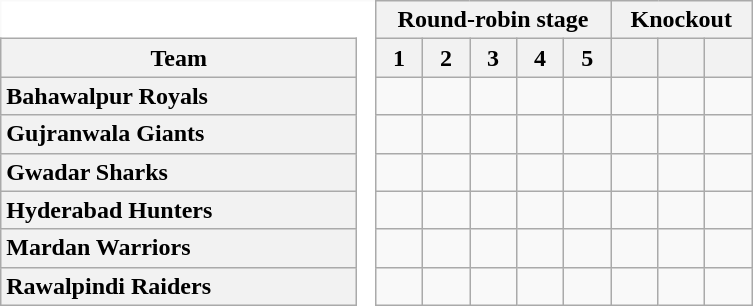<table class="wikitable" style="border:none">
<tr>
<td style="background:white; border:none"></td>
<td rowspan="11" style="width:5px; border:none; background:white;"></td>
<th colspan="5">Round-robin stage</th>
<th colspan="3">Knockout</th>
</tr>
<tr>
<th style="width:230px; vertical-align:center;">Team</th>
<th style="width:24px">1</th>
<th style="width:24px">2</th>
<th style="width:24px">3</th>
<th style="width:24px">4</th>
<th style="width:24px">5</th>
<th style="width:24px"></th>
<th style="width:24px"></th>
<th style="width:24px"></th>
</tr>
<tr>
<th style="text-align:left;">Bahawalpur Royals</th>
<td></td>
<td></td>
<td></td>
<td></td>
<td></td>
<td></td>
<td></td>
<td></td>
</tr>
<tr>
<th style="text-align:left;">Gujranwala Giants</th>
<td></td>
<td></td>
<td></td>
<td></td>
<td></td>
<td></td>
<td></td>
<td></td>
</tr>
<tr>
<th style="text-align:left;">Gwadar Sharks</th>
<td></td>
<td></td>
<td></td>
<td></td>
<td></td>
<td></td>
<td></td>
<td></td>
</tr>
<tr>
<th style="text-align:left;">Hyderabad Hunters</th>
<td></td>
<td></td>
<td></td>
<td></td>
<td></td>
<td></td>
<td></td>
<td></td>
</tr>
<tr>
<th style="text-align:left;">Mardan Warriors</th>
<td></td>
<td></td>
<td></td>
<td></td>
<td></td>
<td></td>
<td></td>
<td></td>
</tr>
<tr>
<th style="text-align:left;">Rawalpindi Raiders</th>
<td></td>
<td></td>
<td></td>
<td></td>
<td></td>
<td></td>
<td></td>
<td></td>
</tr>
</table>
